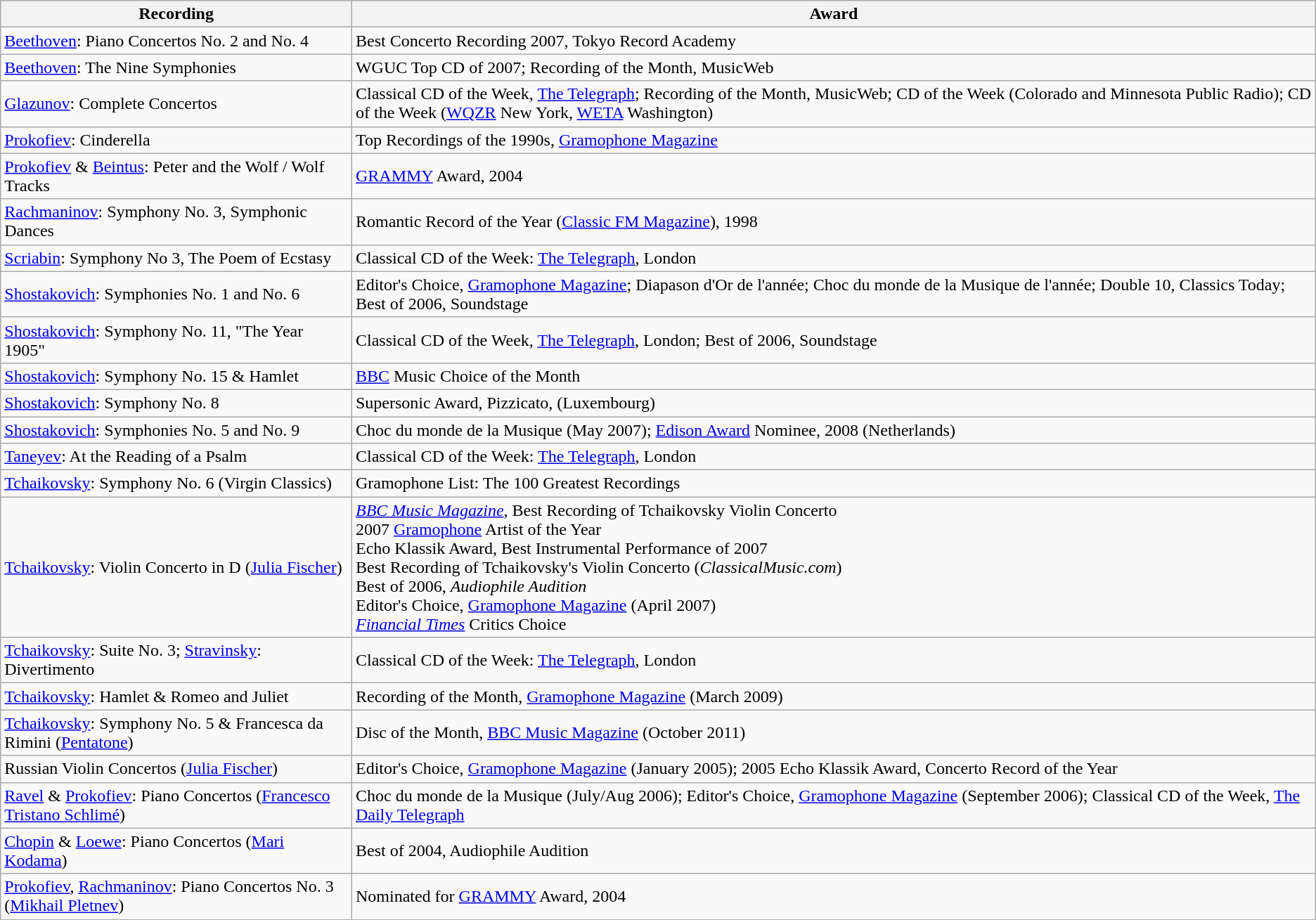<table class="wikitable">
<tr>
<th>Recording</th>
<th>Award</th>
</tr>
<tr>
<td><a href='#'>Beethoven</a>: Piano Concertos No. 2 and No. 4</td>
<td>Best Concerto Recording 2007, Tokyo Record Academy</td>
</tr>
<tr>
<td><a href='#'>Beethoven</a>: The Nine Symphonies</td>
<td>WGUC Top CD of 2007; Recording of the Month, MusicWeb</td>
</tr>
<tr>
<td><a href='#'>Glazunov</a>: Complete Concertos</td>
<td>Classical CD of the Week, <a href='#'>The Telegraph</a>; Recording of the Month, MusicWeb; CD of the Week (Colorado and Minnesota Public Radio); CD of the Week (<a href='#'>WQZR</a> New York, <a href='#'>WETA</a> Washington)</td>
</tr>
<tr>
<td><a href='#'>Prokofiev</a>: Cinderella</td>
<td>Top Recordings of the 1990s, <a href='#'>Gramophone Magazine</a></td>
</tr>
<tr>
<td><a href='#'>Prokofiev</a> & <a href='#'>Beintus</a>: Peter and the Wolf / Wolf Tracks</td>
<td><a href='#'>GRAMMY</a> Award, 2004</td>
</tr>
<tr>
<td><a href='#'>Rachmaninov</a>: Symphony No. 3, Symphonic Dances</td>
<td>Romantic Record of the Year (<a href='#'>Classic FM Magazine</a>), 1998</td>
</tr>
<tr>
<td><a href='#'>Scriabin</a>: Symphony No 3, The Poem of Ecstasy</td>
<td>Classical CD of the Week: <a href='#'>The Telegraph</a>, London</td>
</tr>
<tr>
<td><a href='#'>Shostakovich</a>: Symphonies No. 1 and No. 6</td>
<td>Editor's Choice, <a href='#'>Gramophone Magazine</a>; Diapason d'Or de l'année; Choc du monde de la Musique de l'année; Double 10, Classics Today; Best of 2006, Soundstage</td>
</tr>
<tr>
<td><a href='#'>Shostakovich</a>: Symphony No. 11, "The Year 1905"</td>
<td>Classical CD of the Week, <a href='#'>The Telegraph</a>, London; Best of 2006, Soundstage</td>
</tr>
<tr>
<td><a href='#'>Shostakovich</a>: Symphony No. 15 & Hamlet</td>
<td><a href='#'>BBC</a> Music Choice of the Month</td>
</tr>
<tr>
<td><a href='#'>Shostakovich</a>: Symphony No. 8</td>
<td>Supersonic Award, Pizzicato, (Luxembourg)</td>
</tr>
<tr>
<td><a href='#'>Shostakovich</a>: Symphonies No. 5 and No. 9</td>
<td>Choc du monde de la Musique (May 2007); <a href='#'>Edison Award</a> Nominee, 2008 (Netherlands)</td>
</tr>
<tr>
<td><a href='#'>Taneyev</a>: At the Reading of a Psalm</td>
<td>Classical CD of the Week: <a href='#'>The Telegraph</a>, London</td>
</tr>
<tr>
<td><a href='#'>Tchaikovsky</a>: Symphony No. 6 (Virgin Classics)</td>
<td>Gramophone List: The 100 Greatest Recordings</td>
</tr>
<tr>
<td><a href='#'>Tchaikovsky</a>: Violin Concerto in D (<a href='#'>Julia Fischer</a>)</td>
<td><em><a href='#'>BBC Music Magazine</a></em>, Best Recording of Tchaikovsky Violin Concerto<br>2007 <a href='#'>Gramophone</a> Artist of the Year<br>Echo Klassik Award, Best Instrumental Performance of 2007<br>Best Recording of Tchaikovsky's Violin Concerto (<em>ClassicalMusic.com</em>)<br>Best of 2006, <em>Audiophile Audition</em><br>Editor's Choice, <a href='#'>Gramophone Magazine</a> (April 2007)<br><em><a href='#'>Financial Times</a></em> Critics Choice</td>
</tr>
<tr>
<td><a href='#'>Tchaikovsky</a>: Suite No. 3; <a href='#'>Stravinsky</a>: Divertimento</td>
<td>Classical CD of the Week: <a href='#'>The Telegraph</a>, London</td>
</tr>
<tr>
<td><a href='#'>Tchaikovsky</a>: Hamlet & Romeo and Juliet</td>
<td>Recording of the Month, <a href='#'>Gramophone Magazine</a> (March 2009)</td>
</tr>
<tr>
<td><a href='#'>Tchaikovsky</a>: Symphony No. 5 & Francesca da Rimini (<a href='#'>Pentatone</a>)</td>
<td>Disc of the Month, <a href='#'>BBC Music Magazine</a> (October 2011)</td>
</tr>
<tr>
<td>Russian Violin Concertos (<a href='#'>Julia Fischer</a>)</td>
<td>Editor's Choice, <a href='#'>Gramophone Magazine</a> (January 2005); 2005 Echo Klassik Award, Concerto Record of the Year</td>
</tr>
<tr>
<td><a href='#'>Ravel</a> & <a href='#'>Prokofiev</a>: Piano Concertos (<a href='#'>Francesco Tristano Schlimé</a>)</td>
<td>Choc du monde de la Musique (July/Aug 2006); Editor's Choice, <a href='#'>Gramophone Magazine</a> (September 2006); Classical CD of the Week, <a href='#'>The Daily Telegraph</a></td>
</tr>
<tr>
<td><a href='#'>Chopin</a> & <a href='#'>Loewe</a>: Piano Concertos (<a href='#'>Mari Kodama</a>)</td>
<td>Best of 2004, Audiophile Audition</td>
</tr>
<tr>
<td><a href='#'>Prokofiev</a>, <a href='#'>Rachmaninov</a>: Piano Concertos No. 3 (<a href='#'>Mikhail Pletnev</a>)</td>
<td>Nominated for <a href='#'>GRAMMY</a> Award, 2004</td>
</tr>
</table>
